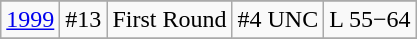<table class="wikitable" style="text-align:center">
<tr>
</tr>
<tr>
<td rowspan=1><a href='#'>1999</a></td>
<td>#13</td>
<td>First Round</td>
<td>#4 UNC</td>
<td>L 55−64</td>
</tr>
<tr style="text-align:center;">
</tr>
</table>
